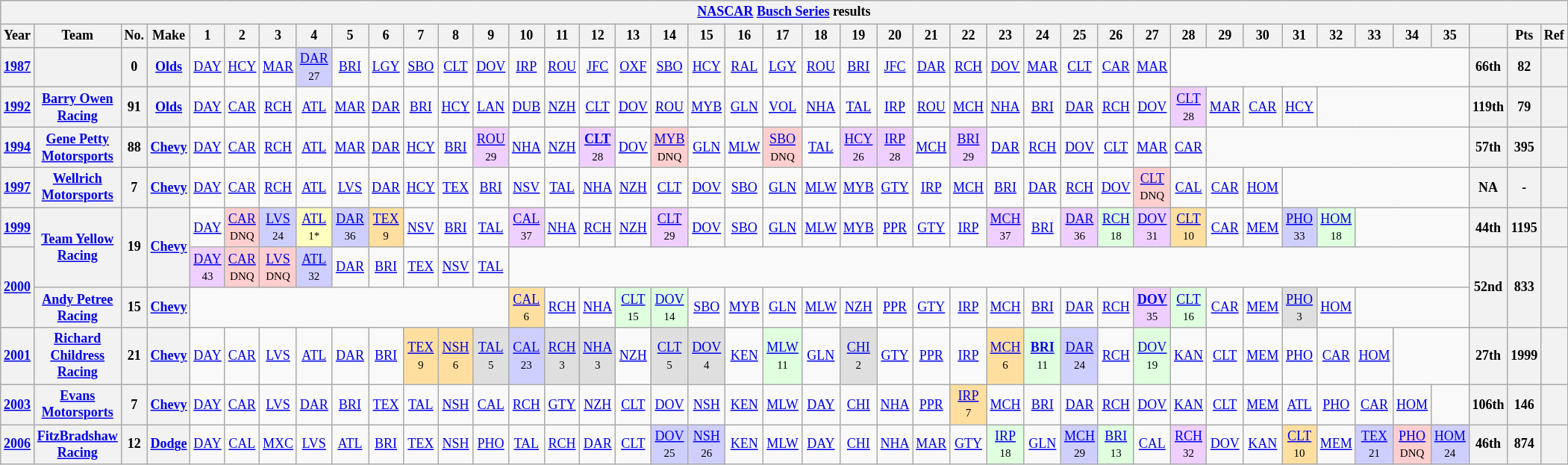<table class="wikitable" style="text-align:center; font-size:75%">
<tr>
<th colspan=42><a href='#'>NASCAR</a> <a href='#'>Busch Series</a> results</th>
</tr>
<tr>
<th>Year</th>
<th>Team</th>
<th>No.</th>
<th>Make</th>
<th>1</th>
<th>2</th>
<th>3</th>
<th>4</th>
<th>5</th>
<th>6</th>
<th>7</th>
<th>8</th>
<th>9</th>
<th>10</th>
<th>11</th>
<th>12</th>
<th>13</th>
<th>14</th>
<th>15</th>
<th>16</th>
<th>17</th>
<th>18</th>
<th>19</th>
<th>20</th>
<th>21</th>
<th>22</th>
<th>23</th>
<th>24</th>
<th>25</th>
<th>26</th>
<th>27</th>
<th>28</th>
<th>29</th>
<th>30</th>
<th>31</th>
<th>32</th>
<th>33</th>
<th>34</th>
<th>35</th>
<th></th>
<th>Pts</th>
<th>Ref</th>
</tr>
<tr>
<th><a href='#'>1987</a></th>
<th></th>
<th>0</th>
<th><a href='#'>Olds</a></th>
<td><a href='#'>DAY</a></td>
<td><a href='#'>HCY</a></td>
<td><a href='#'>MAR</a></td>
<td style="background:#CFCFFF;"><a href='#'>DAR</a><br><small>27</small></td>
<td><a href='#'>BRI</a></td>
<td><a href='#'>LGY</a></td>
<td><a href='#'>SBO</a></td>
<td><a href='#'>CLT</a></td>
<td><a href='#'>DOV</a></td>
<td><a href='#'>IRP</a></td>
<td><a href='#'>ROU</a></td>
<td><a href='#'>JFC</a></td>
<td><a href='#'>OXF</a></td>
<td><a href='#'>SBO</a></td>
<td><a href='#'>HCY</a></td>
<td><a href='#'>RAL</a></td>
<td><a href='#'>LGY</a></td>
<td><a href='#'>ROU</a></td>
<td><a href='#'>BRI</a></td>
<td><a href='#'>JFC</a></td>
<td><a href='#'>DAR</a></td>
<td><a href='#'>RCH</a></td>
<td><a href='#'>DOV</a></td>
<td><a href='#'>MAR</a></td>
<td><a href='#'>CLT</a></td>
<td><a href='#'>CAR</a></td>
<td><a href='#'>MAR</a></td>
<td colspan=8></td>
<th>66th</th>
<th>82</th>
<th></th>
</tr>
<tr>
<th><a href='#'>1992</a></th>
<th><a href='#'>Barry Owen Racing</a></th>
<th>91</th>
<th><a href='#'>Olds</a></th>
<td><a href='#'>DAY</a></td>
<td><a href='#'>CAR</a></td>
<td><a href='#'>RCH</a></td>
<td><a href='#'>ATL</a></td>
<td><a href='#'>MAR</a></td>
<td><a href='#'>DAR</a></td>
<td><a href='#'>BRI</a></td>
<td><a href='#'>HCY</a></td>
<td><a href='#'>LAN</a></td>
<td><a href='#'>DUB</a></td>
<td><a href='#'>NZH</a></td>
<td><a href='#'>CLT</a></td>
<td><a href='#'>DOV</a></td>
<td><a href='#'>ROU</a></td>
<td><a href='#'>MYB</a></td>
<td><a href='#'>GLN</a></td>
<td><a href='#'>VOL</a></td>
<td><a href='#'>NHA</a></td>
<td><a href='#'>TAL</a></td>
<td><a href='#'>IRP</a></td>
<td><a href='#'>ROU</a></td>
<td><a href='#'>MCH</a></td>
<td><a href='#'>NHA</a></td>
<td><a href='#'>BRI</a></td>
<td><a href='#'>DAR</a></td>
<td><a href='#'>RCH</a></td>
<td><a href='#'>DOV</a></td>
<td style="background:#EFCFFF;"><a href='#'>CLT</a><br><small>28</small></td>
<td><a href='#'>MAR</a></td>
<td><a href='#'>CAR</a></td>
<td><a href='#'>HCY</a></td>
<td colspan=4></td>
<th>119th</th>
<th>79</th>
<th></th>
</tr>
<tr>
<th><a href='#'>1994</a></th>
<th><a href='#'>Gene Petty Motorsports</a></th>
<th>88</th>
<th><a href='#'>Chevy</a></th>
<td><a href='#'>DAY</a></td>
<td><a href='#'>CAR</a></td>
<td><a href='#'>RCH</a></td>
<td><a href='#'>ATL</a></td>
<td><a href='#'>MAR</a></td>
<td><a href='#'>DAR</a></td>
<td><a href='#'>HCY</a></td>
<td><a href='#'>BRI</a></td>
<td style="background:#EFCFFF;"><a href='#'>ROU</a><br><small>29</small></td>
<td><a href='#'>NHA</a></td>
<td><a href='#'>NZH</a></td>
<td style="background:#EFCFFF;"><strong><a href='#'>CLT</a></strong><br><small>28</small></td>
<td><a href='#'>DOV</a></td>
<td style="background:#FFCFCF;"><a href='#'>MYB</a><br><small>DNQ</small></td>
<td><a href='#'>GLN</a></td>
<td><a href='#'>MLW</a></td>
<td style="background:#FFCFCF;"><a href='#'>SBO</a><br><small>DNQ</small></td>
<td><a href='#'>TAL</a></td>
<td style="background:#EFCFFF;"><a href='#'>HCY</a><br><small>26</small></td>
<td style="background:#EFCFFF;"><a href='#'>IRP</a><br><small>28</small></td>
<td><a href='#'>MCH</a></td>
<td style="background:#EFCFFF;"><a href='#'>BRI</a><br><small>29</small></td>
<td><a href='#'>DAR</a></td>
<td><a href='#'>RCH</a></td>
<td><a href='#'>DOV</a></td>
<td><a href='#'>CLT</a></td>
<td><a href='#'>MAR</a></td>
<td><a href='#'>CAR</a></td>
<td colspan=7></td>
<th>57th</th>
<th>395</th>
<th></th>
</tr>
<tr>
<th><a href='#'>1997</a></th>
<th><a href='#'>Wellrich Motorsports</a></th>
<th>7</th>
<th><a href='#'>Chevy</a></th>
<td><a href='#'>DAY</a></td>
<td><a href='#'>CAR</a></td>
<td><a href='#'>RCH</a></td>
<td><a href='#'>ATL</a></td>
<td><a href='#'>LVS</a></td>
<td><a href='#'>DAR</a></td>
<td><a href='#'>HCY</a></td>
<td><a href='#'>TEX</a></td>
<td><a href='#'>BRI</a></td>
<td><a href='#'>NSV</a></td>
<td><a href='#'>TAL</a></td>
<td><a href='#'>NHA</a></td>
<td><a href='#'>NZH</a></td>
<td><a href='#'>CLT</a></td>
<td><a href='#'>DOV</a></td>
<td><a href='#'>SBO</a></td>
<td><a href='#'>GLN</a></td>
<td><a href='#'>MLW</a></td>
<td><a href='#'>MYB</a></td>
<td><a href='#'>GTY</a></td>
<td><a href='#'>IRP</a></td>
<td><a href='#'>MCH</a></td>
<td><a href='#'>BRI</a></td>
<td><a href='#'>DAR</a></td>
<td><a href='#'>RCH</a></td>
<td><a href='#'>DOV</a></td>
<td style="background:#FFCFCF;"><a href='#'>CLT</a><br><small>DNQ</small></td>
<td><a href='#'>CAL</a></td>
<td><a href='#'>CAR</a></td>
<td><a href='#'>HOM</a></td>
<td colspan=5></td>
<th>NA</th>
<th>-</th>
<th></th>
</tr>
<tr>
<th><a href='#'>1999</a></th>
<th rowspan=2><a href='#'>Team Yellow Racing</a></th>
<th rowspan=2>19</th>
<th rowspan=2><a href='#'>Chevy</a></th>
<td><a href='#'>DAY</a></td>
<td style="background:#FFCFCF;"><a href='#'>CAR</a><br><small>DNQ</small></td>
<td style="background:#CFCFFF;"><a href='#'>LVS</a><br><small>24</small></td>
<td style="background:#FFFFBF;"><a href='#'>ATL</a><br><small>1*</small></td>
<td style="background:#CFCFFF;"><a href='#'>DAR</a><br><small>36</small></td>
<td style="background:#FFDF9F;"><a href='#'>TEX</a><br><small>9</small></td>
<td><a href='#'>NSV</a></td>
<td><a href='#'>BRI</a></td>
<td><a href='#'>TAL</a></td>
<td style="background:#EFCFFF;"><a href='#'>CAL</a><br><small>37</small></td>
<td><a href='#'>NHA</a></td>
<td><a href='#'>RCH</a></td>
<td><a href='#'>NZH</a></td>
<td style="background:#EFCFFF;"><a href='#'>CLT</a><br><small>29</small></td>
<td><a href='#'>DOV</a></td>
<td><a href='#'>SBO</a></td>
<td><a href='#'>GLN</a></td>
<td><a href='#'>MLW</a></td>
<td><a href='#'>MYB</a></td>
<td><a href='#'>PPR</a></td>
<td><a href='#'>GTY</a></td>
<td><a href='#'>IRP</a></td>
<td style="background:#EFCFFF;"><a href='#'>MCH</a><br><small>37</small></td>
<td><a href='#'>BRI</a></td>
<td style="background:#EFCFFF;"><a href='#'>DAR</a><br><small>36</small></td>
<td style="background:#DFFFDF;"><a href='#'>RCH</a><br><small>18</small></td>
<td style="background:#EFCFFF;"><a href='#'>DOV</a><br><small>31</small></td>
<td style="background:#FFDF9F;"><a href='#'>CLT</a><br><small>10</small></td>
<td><a href='#'>CAR</a></td>
<td><a href='#'>MEM</a></td>
<td style="background:#CFCFFF;"><a href='#'>PHO</a><br><small>33</small></td>
<td style="background:#DFFFDF;"><a href='#'>HOM</a><br><small>18</small></td>
<td colspan=3></td>
<th>44th</th>
<th>1195</th>
<th></th>
</tr>
<tr>
<th rowspan=2><a href='#'>2000</a></th>
<td style="background:#EFCFFF;"><a href='#'>DAY</a><br><small>43</small></td>
<td style="background:#FFCFCF;"><a href='#'>CAR</a><br><small>DNQ</small></td>
<td style="background:#FFCFCF;"><a href='#'>LVS</a><br><small>DNQ</small></td>
<td style="background:#CFCFFF;"><a href='#'>ATL</a><br><small>32</small></td>
<td><a href='#'>DAR</a></td>
<td><a href='#'>BRI</a></td>
<td><a href='#'>TEX</a></td>
<td><a href='#'>NSV</a></td>
<td><a href='#'>TAL</a></td>
<td colspan=26></td>
<th rowspan=2>52nd</th>
<th rowspan=2>833</th>
<th rowspan=2></th>
</tr>
<tr>
<th><a href='#'>Andy Petree Racing</a></th>
<th>15</th>
<th><a href='#'>Chevy</a></th>
<td colspan=9></td>
<td style="background:#FFDF9F;"><a href='#'>CAL</a><br><small>6</small></td>
<td><a href='#'>RCH</a></td>
<td><a href='#'>NHA</a></td>
<td style="background:#DFFFDF;"><a href='#'>CLT</a><br><small>15</small></td>
<td style="background:#DFFFDF;"><a href='#'>DOV</a><br><small>14</small></td>
<td><a href='#'>SBO</a></td>
<td><a href='#'>MYB</a></td>
<td><a href='#'>GLN</a></td>
<td><a href='#'>MLW</a></td>
<td><a href='#'>NZH</a></td>
<td><a href='#'>PPR</a></td>
<td><a href='#'>GTY</a></td>
<td><a href='#'>IRP</a></td>
<td><a href='#'>MCH</a></td>
<td><a href='#'>BRI</a></td>
<td><a href='#'>DAR</a></td>
<td><a href='#'>RCH</a></td>
<td style="background:#EFCFFF;"><strong><a href='#'>DOV</a></strong><br><small>35</small></td>
<td style="background:#DFFFDF;"><a href='#'>CLT</a><br><small>16</small></td>
<td><a href='#'>CAR</a></td>
<td><a href='#'>MEM</a></td>
<td style="background:#DFDFDF;"><a href='#'>PHO</a><br><small>3</small></td>
<td><a href='#'>HOM</a></td>
<td colspan=3></td>
</tr>
<tr>
<th><a href='#'>2001</a></th>
<th><a href='#'>Richard Childress Racing</a></th>
<th>21</th>
<th><a href='#'>Chevy</a></th>
<td><a href='#'>DAY</a></td>
<td><a href='#'>CAR</a></td>
<td><a href='#'>LVS</a></td>
<td><a href='#'>ATL</a></td>
<td><a href='#'>DAR</a></td>
<td><a href='#'>BRI</a></td>
<td style="background:#FFDF9F;"><a href='#'>TEX</a><br><small>9</small></td>
<td style="background:#FFDF9F;"><a href='#'>NSH</a><br><small>6</small></td>
<td style="background:#DFDFDF;"><a href='#'>TAL</a><br><small>5</small></td>
<td style="background:#CFCFFF;"><a href='#'>CAL</a><br><small>23</small></td>
<td style="background:#DFDFDF;"><a href='#'>RCH</a><br><small>3</small></td>
<td style="background:#DFDFDF;"><a href='#'>NHA</a><br><small>3</small></td>
<td><a href='#'>NZH</a></td>
<td style="background:#DFDFDF;"><a href='#'>CLT</a><br><small>5</small></td>
<td style="background:#DFDFDF;"><a href='#'>DOV</a><br><small>4</small></td>
<td><a href='#'>KEN</a></td>
<td style="background:#DFFFDF;"><a href='#'>MLW</a><br><small>11</small></td>
<td><a href='#'>GLN</a></td>
<td style="background:#DFDFDF;"><a href='#'>CHI</a><br><small>2</small></td>
<td><a href='#'>GTY</a></td>
<td><a href='#'>PPR</a></td>
<td><a href='#'>IRP</a></td>
<td style="background:#FFDF9F;"><a href='#'>MCH</a><br><small>6</small></td>
<td style="background:#DFFFDF;"><strong><a href='#'>BRI</a></strong><br><small>11</small></td>
<td style="background:#CFCFFF;"><a href='#'>DAR</a><br><small>24</small></td>
<td><a href='#'>RCH</a></td>
<td style="background:#DFFFDF;"><a href='#'>DOV</a><br><small>19</small></td>
<td><a href='#'>KAN</a></td>
<td><a href='#'>CLT</a></td>
<td><a href='#'>MEM</a></td>
<td><a href='#'>PHO</a></td>
<td><a href='#'>CAR</a></td>
<td><a href='#'>HOM</a></td>
<td colspan=2></td>
<th>27th</th>
<th>1999</th>
<th></th>
</tr>
<tr>
<th><a href='#'>2003</a></th>
<th><a href='#'>Evans Motorsports</a></th>
<th>7</th>
<th><a href='#'>Chevy</a></th>
<td><a href='#'>DAY</a></td>
<td><a href='#'>CAR</a></td>
<td><a href='#'>LVS</a></td>
<td><a href='#'>DAR</a></td>
<td><a href='#'>BRI</a></td>
<td><a href='#'>TEX</a></td>
<td><a href='#'>TAL</a></td>
<td><a href='#'>NSH</a></td>
<td><a href='#'>CAL</a></td>
<td><a href='#'>RCH</a></td>
<td><a href='#'>GTY</a></td>
<td><a href='#'>NZH</a></td>
<td><a href='#'>CLT</a></td>
<td><a href='#'>DOV</a></td>
<td><a href='#'>NSH</a></td>
<td><a href='#'>KEN</a></td>
<td><a href='#'>MLW</a></td>
<td><a href='#'>DAY</a></td>
<td><a href='#'>CHI</a></td>
<td><a href='#'>NHA</a></td>
<td><a href='#'>PPR</a></td>
<td style="background:#FFDF9F;"><a href='#'>IRP</a><br><small>7</small></td>
<td><a href='#'>MCH</a></td>
<td><a href='#'>BRI</a></td>
<td><a href='#'>DAR</a></td>
<td><a href='#'>RCH</a></td>
<td><a href='#'>DOV</a></td>
<td><a href='#'>KAN</a></td>
<td><a href='#'>CLT</a></td>
<td><a href='#'>MEM</a></td>
<td><a href='#'>ATL</a></td>
<td><a href='#'>PHO</a></td>
<td><a href='#'>CAR</a></td>
<td><a href='#'>HOM</a></td>
<td></td>
<th>106th</th>
<th>146</th>
<th></th>
</tr>
<tr>
<th><a href='#'>2006</a></th>
<th><a href='#'>FitzBradshaw Racing</a></th>
<th>12</th>
<th><a href='#'>Dodge</a></th>
<td><a href='#'>DAY</a></td>
<td><a href='#'>CAL</a></td>
<td><a href='#'>MXC</a></td>
<td><a href='#'>LVS</a></td>
<td><a href='#'>ATL</a></td>
<td><a href='#'>BRI</a></td>
<td><a href='#'>TEX</a></td>
<td><a href='#'>NSH</a></td>
<td><a href='#'>PHO</a></td>
<td><a href='#'>TAL</a></td>
<td><a href='#'>RCH</a></td>
<td><a href='#'>DAR</a></td>
<td><a href='#'>CLT</a></td>
<td style="background:#CFCFFF;"><a href='#'>DOV</a><br><small>25</small></td>
<td style="background:#CFCFFF;"><a href='#'>NSH</a><br><small>26</small></td>
<td><a href='#'>KEN</a></td>
<td><a href='#'>MLW</a></td>
<td><a href='#'>DAY</a></td>
<td><a href='#'>CHI</a></td>
<td><a href='#'>NHA</a></td>
<td><a href='#'>MAR</a></td>
<td><a href='#'>GTY</a></td>
<td style="background:#DFFFDF;"><a href='#'>IRP</a><br><small>18</small></td>
<td><a href='#'>GLN</a></td>
<td style="background:#CFCFFF;"><a href='#'>MCH</a><br><small>29</small></td>
<td style="background:#DFFFDF;"><a href='#'>BRI</a><br><small>13</small></td>
<td><a href='#'>CAL</a></td>
<td style="background:#EFCFFF;"><a href='#'>RCH</a><br><small>32</small></td>
<td><a href='#'>DOV</a></td>
<td><a href='#'>KAN</a></td>
<td style="background:#FFDF9F;"><a href='#'>CLT</a><br><small>10</small></td>
<td><a href='#'>MEM</a></td>
<td style="background:#CFCFFF;"><a href='#'>TEX</a><br><small>21</small></td>
<td style="background:#FFCFCF;"><a href='#'>PHO</a><br><small>DNQ</small></td>
<td style="background:#CFCFFF;"><a href='#'>HOM</a><br><small>24</small></td>
<th>46th</th>
<th>874</th>
<th></th>
</tr>
</table>
